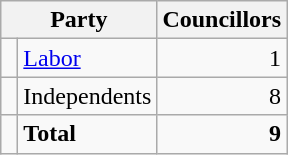<table class="wikitable">
<tr>
<th colspan="2">Party</th>
<th>Councillors</th>
</tr>
<tr>
<td> </td>
<td><a href='#'>Labor</a></td>
<td align=right>1</td>
</tr>
<tr>
<td> </td>
<td>Independents</td>
<td align=right>8</td>
</tr>
<tr>
<td></td>
<td><strong>Total</strong></td>
<td align=right><strong>9</strong></td>
</tr>
</table>
